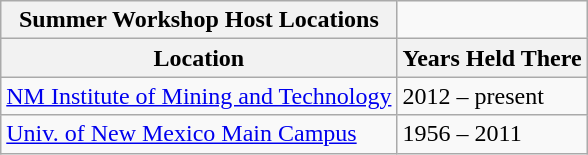<table class="wikitable collapsible">
<tr>
<th>Summer Workshop Host Locations</th>
</tr>
<tr>
<th>Location</th>
<th>Years Held There</th>
</tr>
<tr>
<td><a href='#'>NM Institute of Mining and Technology</a></td>
<td>2012 – present</td>
</tr>
<tr>
<td><a href='#'>Univ. of New Mexico Main Campus</a></td>
<td>1956 – 2011</td>
</tr>
</table>
